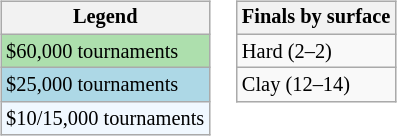<table>
<tr valign=top>
<td><br><table class=wikitable style="font-size:85%">
<tr>
<th>Legend</th>
</tr>
<tr style="background:#addfad;">
<td>$60,000 tournaments</td>
</tr>
<tr style="background:lightblue;">
<td>$25,000 tournaments</td>
</tr>
<tr style="background:#f0f8ff;">
<td>$10/15,000 tournaments</td>
</tr>
</table>
</td>
<td><br><table class=wikitable style="font-size:85%">
<tr>
<th>Finals by surface</th>
</tr>
<tr>
<td>Hard (2–2)</td>
</tr>
<tr>
<td>Clay (12–14)</td>
</tr>
</table>
</td>
</tr>
</table>
